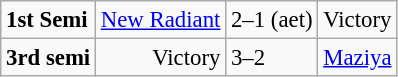<table class="wikitable" style="font-size:95%">
<tr>
<td><strong>1st Semi</strong></td>
<td align=right><a href='#'>New Radiant</a></td>
<td>2–1 (aet)</td>
<td>Victory</td>
</tr>
<tr>
<td><strong>3rd semi</strong></td>
<td align=right>Victory</td>
<td>3–2</td>
<td><a href='#'>Maziya</a></td>
</tr>
</table>
